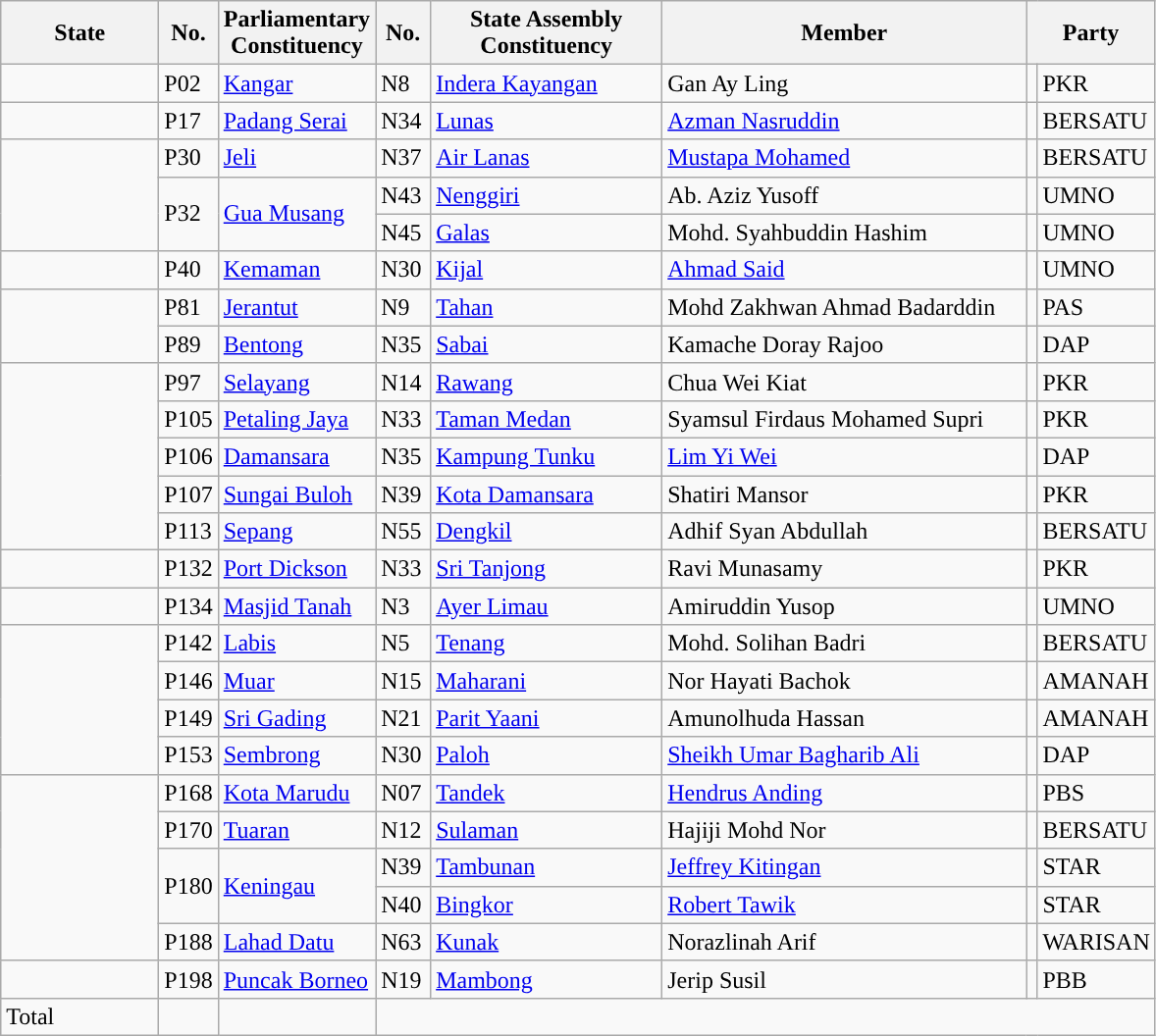<table class ="wikitable sortable">
<tr>
<th style="width:100px;">State</th>
<th>No.</th>
<th>Parliamentary<br>Constituency</th>
<th style="width:30px;">No.</th>
<th style="width:150px;">State Assembly Constituency</th>
<th style="width:240px;">Member</th>
<th style="width:80px;" colspan=2>Party</th>
</tr>
<tr>
<td rowspan="1"></td>
<td rowspan="1">P02</td>
<td rowspan="1"><a href='#'>Kangar</a></td>
<td>N8</td>
<td><a href='#'>Indera Kayangan</a></td>
<td>Gan Ay Ling</td>
<td></td>
<td>PKR</td>
</tr>
<tr>
<td rowspan="1"></td>
<td rowspan="1">P17</td>
<td rowspan="1"><a href='#'>Padang Serai</a></td>
<td>N34</td>
<td><a href='#'>Lunas</a></td>
<td><a href='#'>Azman Nasruddin</a></td>
<td></td>
<td>BERSATU</td>
</tr>
<tr>
<td rowspan="3"></td>
<td>P30</td>
<td><a href='#'>Jeli</a></td>
<td>N37</td>
<td><a href='#'>Air Lanas</a></td>
<td><a href='#'>Mustapa Mohamed</a></td>
<td></td>
<td>BERSATU</td>
</tr>
<tr>
<td rowspan="2">P32</td>
<td rowspan="2"><a href='#'>Gua Musang</a></td>
<td>N43</td>
<td><a href='#'>Nenggiri</a></td>
<td>Ab. Aziz Yusoff</td>
<td></td>
<td>UMNO</td>
</tr>
<tr>
<td>N45</td>
<td><a href='#'>Galas</a></td>
<td>Mohd. Syahbuddin Hashim</td>
<td></td>
<td>UMNO</td>
</tr>
<tr>
<td rowspan="1"></td>
<td>P40</td>
<td><a href='#'>Kemaman</a></td>
<td>N30</td>
<td><a href='#'>Kijal</a></td>
<td><a href='#'>Ahmad Said</a></td>
<td></td>
<td>UMNO</td>
</tr>
<tr>
<td rowspan=2></td>
<td rowspan="1">P81</td>
<td rowspan="1"><a href='#'>Jerantut</a></td>
<td>N9</td>
<td><a href='#'>Tahan</a></td>
<td>Mohd Zakhwan Ahmad Badarddin</td>
<td></td>
<td>PAS</td>
</tr>
<tr>
<td rowspan="1">P89</td>
<td rowspan="1"><a href='#'>Bentong</a></td>
<td>N35</td>
<td><a href='#'>Sabai</a></td>
<td>Kamache Doray Rajoo</td>
<td></td>
<td>DAP</td>
</tr>
<tr>
<td rowspan="5"></td>
<td rowspan="1">P97</td>
<td rowspan="1"><a href='#'>Selayang</a></td>
<td>N14</td>
<td><a href='#'>Rawang</a></td>
<td>Chua Wei Kiat</td>
<td></td>
<td>PKR</td>
</tr>
<tr>
<td rowspan="1">P105</td>
<td rowspan="1"><a href='#'>Petaling Jaya</a></td>
<td>N33</td>
<td><a href='#'>Taman Medan</a></td>
<td>Syamsul Firdaus Mohamed Supri</td>
<td></td>
<td>PKR</td>
</tr>
<tr>
<td rowspan="1">P106</td>
<td rowspan="1"><a href='#'>Damansara</a></td>
<td>N35</td>
<td><a href='#'>Kampung Tunku</a></td>
<td><a href='#'>Lim Yi Wei</a></td>
<td></td>
<td>DAP</td>
</tr>
<tr>
<td rowspan="1">P107</td>
<td rowspan="1"><a href='#'>Sungai Buloh</a></td>
<td>N39</td>
<td><a href='#'>Kota Damansara</a></td>
<td>Shatiri Mansor</td>
<td></td>
<td>PKR</td>
</tr>
<tr>
<td>P113</td>
<td><a href='#'>Sepang</a></td>
<td>N55</td>
<td><a href='#'>Dengkil</a></td>
<td>Adhif Syan Abdullah</td>
<td></td>
<td>BERSATU</td>
</tr>
<tr>
<td rowspan="1"></td>
<td rowspan="1">P132</td>
<td rowspan="1"><a href='#'>Port Dickson</a></td>
<td>N33</td>
<td><a href='#'>Sri Tanjong</a></td>
<td>Ravi Munasamy</td>
<td></td>
<td>PKR</td>
</tr>
<tr>
<td rowspan="1"></td>
<td>P134</td>
<td><a href='#'>Masjid Tanah</a></td>
<td>N3</td>
<td><a href='#'>Ayer Limau</a></td>
<td>Amiruddin Yusop</td>
<td></td>
<td>UMNO</td>
</tr>
<tr>
<td rowspan="4"></td>
<td>P142</td>
<td><a href='#'>Labis</a></td>
<td>N5</td>
<td><a href='#'>Tenang</a></td>
<td>Mohd. Solihan Badri</td>
<td></td>
<td>BERSATU</td>
</tr>
<tr>
<td>P146</td>
<td><a href='#'>Muar</a></td>
<td>N15</td>
<td><a href='#'>Maharani</a></td>
<td>Nor Hayati Bachok</td>
<td></td>
<td>AMANAH</td>
</tr>
<tr>
<td>P149</td>
<td><a href='#'>Sri Gading</a></td>
<td>N21</td>
<td><a href='#'>Parit Yaani</a></td>
<td>Amunolhuda Hassan</td>
<td></td>
<td>AMANAH</td>
</tr>
<tr>
<td>P153</td>
<td><a href='#'>Sembrong</a></td>
<td>N30</td>
<td><a href='#'>Paloh</a></td>
<td><a href='#'>Sheikh Umar Bagharib Ali</a></td>
<td></td>
<td>DAP</td>
</tr>
<tr>
<td rowspan=5></td>
<td rowspan="1">P168</td>
<td rowspan="1"><a href='#'>Kota Marudu</a></td>
<td>N07</td>
<td><a href='#'>Tandek</a></td>
<td><a href='#'>Hendrus Anding</a></td>
<td></td>
<td>PBS</td>
</tr>
<tr>
<td>P170</td>
<td><a href='#'>Tuaran</a></td>
<td>N12</td>
<td><a href='#'>Sulaman</a></td>
<td>Hajiji Mohd Nor</td>
<td></td>
<td>BERSATU</td>
</tr>
<tr>
<td rowspan="2">P180</td>
<td rowspan="2"><a href='#'>Keningau</a></td>
<td>N39</td>
<td><a href='#'>Tambunan</a></td>
<td><a href='#'>Jeffrey Kitingan</a></td>
<td></td>
<td>STAR</td>
</tr>
<tr>
<td>N40</td>
<td><a href='#'>Bingkor</a></td>
<td><a href='#'>Robert Tawik</a></td>
<td></td>
<td>STAR</td>
</tr>
<tr>
<td>P188</td>
<td><a href='#'>Lahad Datu</a></td>
<td>N63</td>
<td><a href='#'>Kunak</a></td>
<td>Norazlinah Arif</td>
<td></td>
<td>WARISAN</td>
</tr>
<tr>
<td rowspan="1"></td>
<td rowspan="1">P198</td>
<td rowspan="1"><a href='#'>Puncak Borneo</a></td>
<td>N19</td>
<td><a href='#'>Mambong</a></td>
<td>Jerip Susil</td>
<td style="background:"></td>
<td>PBB</td>
</tr>
<tr>
<td>Total</td>
<td></td>
<td></td>
<td colspan="5" style="width:30px;"></td>
</tr>
</table>
